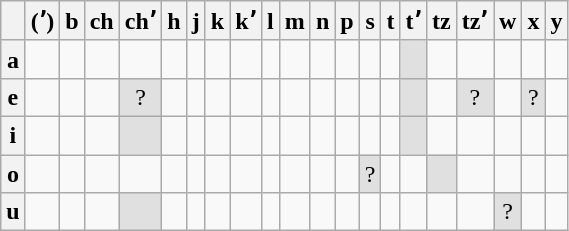<table class=wikitable>
<tr>
<th></th>
<th>(ʼ)</th>
<th>b</th>
<th>ch</th>
<th>chʼ</th>
<th>h</th>
<th>j</th>
<th>k</th>
<th>kʼ</th>
<th>l</th>
<th>m</th>
<th>n</th>
<th>p</th>
<th>s</th>
<th>t</th>
<th>tʼ</th>
<th>tz</th>
<th>tzʼ</th>
<th>w</th>
<th>x</th>
<th>y</th>
</tr>
<tr align=center>
<th>a</th>
<td></td>
<td></td>
<td></td>
<td></td>
<td></td>
<td></td>
<td></td>
<td></td>
<td></td>
<td></td>
<td></td>
<td></td>
<td></td>
<td></td>
<td bgcolor="#e0e0e0"></td>
<td></td>
<td></td>
<td></td>
<td></td>
<td></td>
</tr>
<tr align=center>
<th>e</th>
<td></td>
<td></td>
<td></td>
<td bgcolor="#e0e0e0">?</td>
<td></td>
<td></td>
<td></td>
<td></td>
<td></td>
<td></td>
<td></td>
<td></td>
<td></td>
<td></td>
<td bgcolor="#e0e0e0"></td>
<td></td>
<td bgcolor="#e0e0e0">?</td>
<td></td>
<td bgcolor="#e0e0e0">?</td>
<td></td>
</tr>
<tr align=center>
<th>i</th>
<td></td>
<td></td>
<td></td>
<td bgcolor="#e0e0e0"></td>
<td></td>
<td></td>
<td></td>
<td></td>
<td></td>
<td></td>
<td></td>
<td></td>
<td></td>
<td></td>
<td bgcolor="#e0e0e0"></td>
<td></td>
<td></td>
<td></td>
<td></td>
<td></td>
</tr>
<tr align=center>
<th>o</th>
<td></td>
<td></td>
<td></td>
<td></td>
<td></td>
<td></td>
<td></td>
<td></td>
<td></td>
<td></td>
<td></td>
<td></td>
<td bgcolor="#e0e0e0">?</td>
<td></td>
<td></td>
<td bgcolor="#e0e0e0"></td>
<td></td>
<td></td>
<td></td>
<td></td>
</tr>
<tr align=center>
<th>u</th>
<td></td>
<td></td>
<td></td>
<td bgcolor="#e0e0e0"></td>
<td></td>
<td></td>
<td></td>
<td></td>
<td></td>
<td></td>
<td></td>
<td></td>
<td></td>
<td></td>
<td></td>
<td></td>
<td></td>
<td bgcolor="#e0e0e0">?</td>
<td></td>
<td></td>
</tr>
</table>
